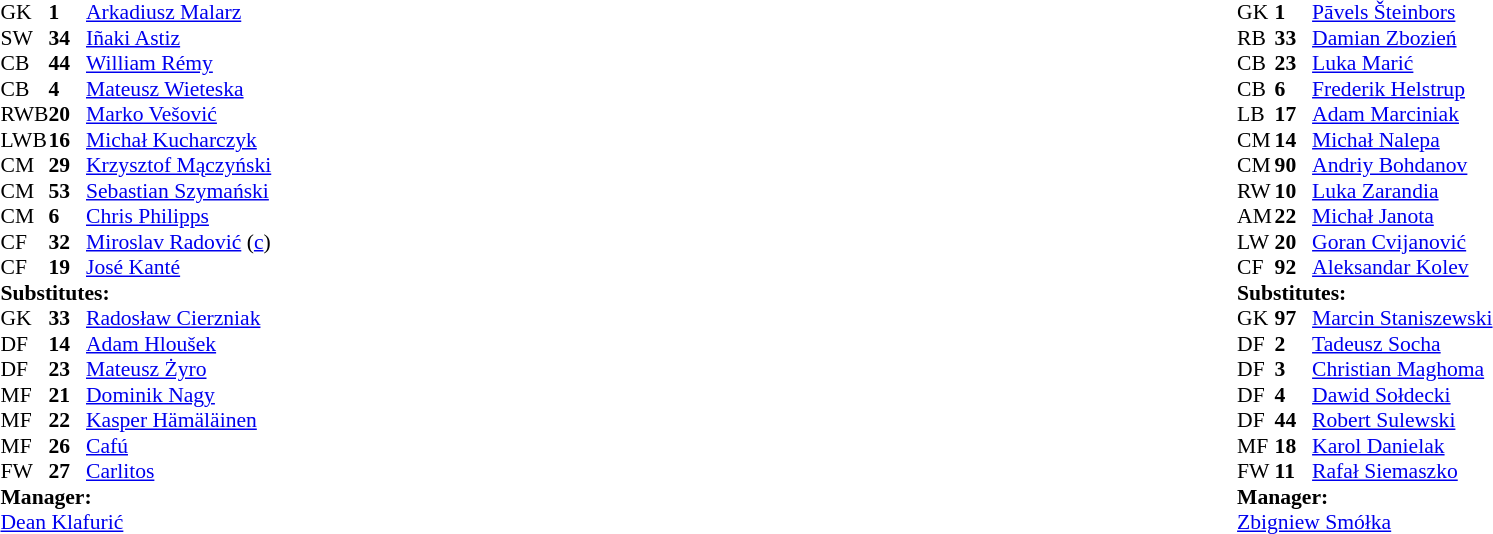<table style="width:100%">
<tr>
<td style="vertical-align:top;width:40%"><br><table style="font-size:90%" cellspacing="0" cellpadding="0">
<tr>
<th width=25></th>
<th width=25></th>
</tr>
<tr>
<td>GK</td>
<td><strong>1</strong></td>
<td> <a href='#'>Arkadiusz Malarz</a></td>
</tr>
<tr>
<td>SW</td>
<td><strong>34</strong></td>
<td> <a href='#'>Iñaki Astiz</a></td>
</tr>
<tr>
<td>CB</td>
<td><strong>44</strong></td>
<td> <a href='#'>William Rémy</a></td>
</tr>
<tr>
<td>CB</td>
<td><strong>4</strong></td>
<td> <a href='#'>Mateusz Wieteska</a></td>
</tr>
<tr>
<td>RWB</td>
<td><strong>20</strong></td>
<td> <a href='#'>Marko Vešović</a></td>
<td></td>
<td></td>
</tr>
<tr>
<td>LWB</td>
<td><strong>16</strong></td>
<td> <a href='#'>Michał Kucharczyk</a></td>
<td></td>
</tr>
<tr>
<td>CM</td>
<td><strong>29</strong></td>
<td> <a href='#'>Krzysztof Mączyński</a></td>
<td></td>
<td></td>
</tr>
<tr>
<td>CM</td>
<td><strong>53</strong></td>
<td> <a href='#'>Sebastian Szymański</a></td>
<td></td>
<td></td>
</tr>
<tr>
<td>CM</td>
<td><strong>6</strong></td>
<td> <a href='#'>Chris Philipps</a></td>
<td></td>
</tr>
<tr>
<td>CF</td>
<td><strong>32</strong></td>
<td> <a href='#'>Miroslav Radović</a> (<a href='#'>c</a>)</td>
<td></td>
<td></td>
</tr>
<tr>
<td>CF</td>
<td><strong>19</strong></td>
<td> <a href='#'>José Kanté</a></td>
<td></td>
<td></td>
</tr>
<tr>
<td colspan=4><strong>Substitutes:</strong></td>
</tr>
<tr>
<td>GK</td>
<td><strong>33</strong></td>
<td> <a href='#'>Radosław Cierzniak</a></td>
</tr>
<tr>
<td>DF</td>
<td><strong>14</strong></td>
<td> <a href='#'>Adam Hloušek</a></td>
<td></td>
<td></td>
</tr>
<tr>
<td>DF</td>
<td><strong>23</strong></td>
<td> <a href='#'>Mateusz Żyro</a></td>
</tr>
<tr>
<td>MF</td>
<td><strong>21</strong></td>
<td> <a href='#'>Dominik Nagy</a></td>
<td></td>
<td></td>
</tr>
<tr>
<td>MF</td>
<td><strong>22</strong></td>
<td> <a href='#'>Kasper Hämäläinen</a></td>
<td></td>
<td></td>
</tr>
<tr>
<td>MF</td>
<td><strong>26</strong></td>
<td> <a href='#'>Cafú</a></td>
<td></td>
<td></td>
</tr>
<tr>
<td>FW</td>
<td><strong>27</strong></td>
<td> <a href='#'>Carlitos</a></td>
<td></td>
<td></td>
</tr>
<tr>
<td colspan=4><strong>Manager:</strong></td>
</tr>
<tr>
<td colspan="4"> <a href='#'>Dean Klafurić</a></td>
</tr>
</table>
</td>
<td style="vertical-align:top; width:50%"><br><table cellspacing="0" cellpadding="0" style="font-size:90%; margin:auto">
<tr>
<th width=25></th>
<th width=25></th>
</tr>
<tr>
<td>GK</td>
<td><strong>1</strong></td>
<td> <a href='#'>Pāvels Šteinbors</a></td>
</tr>
<tr>
<td>RB</td>
<td><strong>33</strong></td>
<td> <a href='#'>Damian Zbozień</a></td>
</tr>
<tr>
<td>CB</td>
<td><strong>23</strong></td>
<td> <a href='#'>Luka Marić</a></td>
<td></td>
<td></td>
</tr>
<tr>
<td>CB</td>
<td><strong>6</strong></td>
<td> <a href='#'>Frederik Helstrup</a></td>
</tr>
<tr>
<td>LB</td>
<td><strong>17</strong></td>
<td> <a href='#'>Adam Marciniak</a></td>
</tr>
<tr>
<td>CM</td>
<td><strong>14</strong></td>
<td> <a href='#'>Michał Nalepa</a></td>
<td></td>
</tr>
<tr>
<td>CM</td>
<td><strong>90</strong></td>
<td> <a href='#'>Andriy Bohdanov</a></td>
<td></td>
<td></td>
</tr>
<tr>
<td>RW</td>
<td><strong>10</strong></td>
<td> <a href='#'>Luka Zarandia</a></td>
<td></td>
<td></td>
</tr>
<tr>
<td>AM</td>
<td><strong>22</strong></td>
<td> <a href='#'>Michał Janota</a></td>
<td></td>
<td></td>
</tr>
<tr>
<td>LW</td>
<td><strong>20</strong></td>
<td> <a href='#'>Goran Cvijanović</a></td>
<td></td>
<td></td>
</tr>
<tr>
<td>CF</td>
<td><strong>92</strong></td>
<td> <a href='#'>Aleksandar Kolev</a></td>
</tr>
<tr>
<td colspan=4><strong>Substitutes:</strong></td>
</tr>
<tr>
<td>GK</td>
<td><strong>97</strong></td>
<td> <a href='#'>Marcin Staniszewski</a></td>
</tr>
<tr>
<td>DF</td>
<td><strong>2</strong></td>
<td> <a href='#'>Tadeusz Socha</a></td>
<td></td>
<td></td>
</tr>
<tr>
<td>DF</td>
<td><strong>3</strong></td>
<td> <a href='#'>Christian Maghoma</a></td>
<td></td>
<td></td>
</tr>
<tr>
<td>DF</td>
<td><strong>4</strong></td>
<td> <a href='#'>Dawid Sołdecki</a></td>
<td></td>
<td></td>
</tr>
<tr>
<td>DF</td>
<td><strong>44</strong></td>
<td> <a href='#'>Robert Sulewski</a></td>
</tr>
<tr>
<td>MF</td>
<td><strong>18</strong></td>
<td> <a href='#'>Karol Danielak</a></td>
<td></td>
<td></td>
</tr>
<tr>
<td>FW</td>
<td><strong>11</strong></td>
<td> <a href='#'>Rafał Siemaszko</a></td>
<td></td>
<td></td>
</tr>
<tr>
<td colspan=4><strong>Manager:</strong></td>
</tr>
<tr>
<td colspan="4"> <a href='#'>Zbigniew Smółka</a></td>
</tr>
</table>
</td>
</tr>
</table>
